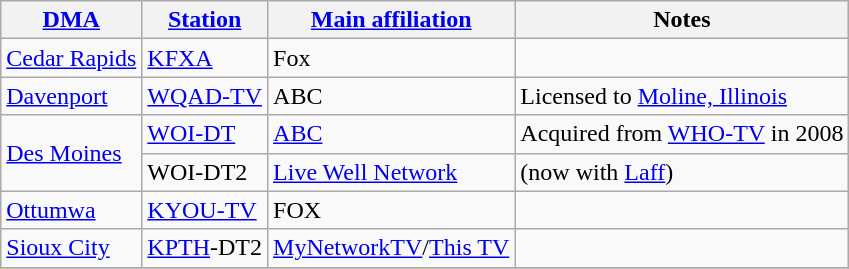<table class="wikitable">
<tr>
<th><a href='#'>DMA</a></th>
<th><a href='#'>Station</a></th>
<th><a href='#'>Main affiliation</a> <br>  </th>
<th>Notes</th>
</tr>
<tr>
<td><a href='#'>Cedar Rapids</a></td>
<td><a href='#'>KFXA</a></td>
<td>Fox</td>
<td></td>
</tr>
<tr>
<td><a href='#'>Davenport</a></td>
<td><a href='#'>WQAD-TV</a></td>
<td>ABC</td>
<td>Licensed to <a href='#'>Moline, Illinois</a></td>
</tr>
<tr>
<td rowspan=2><a href='#'>Des Moines</a></td>
<td><a href='#'>WOI-DT</a></td>
<td><a href='#'>ABC</a></td>
<td>Acquired from <a href='#'>WHO-TV</a> in 2008</td>
</tr>
<tr>
<td>WOI-DT2</td>
<td><a href='#'>Live Well Network</a></td>
<td>(now with <a href='#'>Laff</a>)</td>
</tr>
<tr>
<td><a href='#'>Ottumwa</a></td>
<td><a href='#'>KYOU-TV</a></td>
<td>FOX</td>
<td></td>
</tr>
<tr>
<td><a href='#'>Sioux City</a></td>
<td><a href='#'>KPTH</a>-DT2</td>
<td><a href='#'>MyNetworkTV</a>/<a href='#'>This TV</a></td>
<td></td>
</tr>
<tr>
</tr>
</table>
